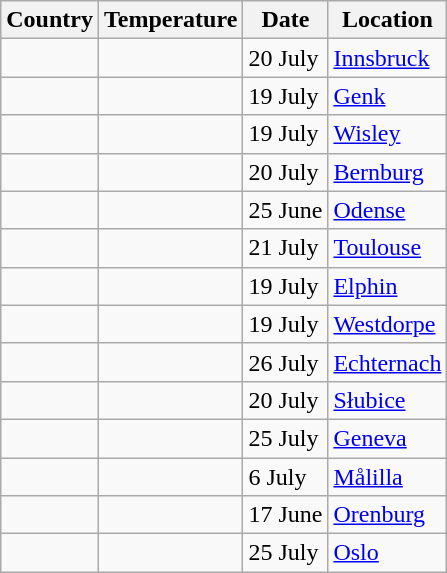<table class="wikitable sortable">
<tr>
<th>Country</th>
<th>Temperature</th>
<th>Date</th>
<th>Location</th>
</tr>
<tr>
<td></td>
<td></td>
<td>20 July</td>
<td><a href='#'>Innsbruck</a></td>
</tr>
<tr>
<td></td>
<td></td>
<td>19 July</td>
<td><a href='#'>Genk</a></td>
</tr>
<tr>
<td></td>
<td></td>
<td>19 July</td>
<td><a href='#'>Wisley</a></td>
</tr>
<tr>
<td></td>
<td></td>
<td>20 July</td>
<td><a href='#'>Bernburg</a></td>
</tr>
<tr>
<td></td>
<td></td>
<td>25 June</td>
<td><a href='#'>Odense</a></td>
</tr>
<tr>
<td></td>
<td></td>
<td>21 July</td>
<td><a href='#'>Toulouse</a></td>
</tr>
<tr>
<td></td>
<td></td>
<td>19 July</td>
<td><a href='#'>Elphin</a></td>
</tr>
<tr>
<td></td>
<td></td>
<td>19 July</td>
<td><a href='#'>Westdorpe</a></td>
</tr>
<tr>
<td></td>
<td></td>
<td>26 July</td>
<td><a href='#'>Echternach</a></td>
</tr>
<tr>
<td></td>
<td></td>
<td>20 July</td>
<td><a href='#'>Słubice</a></td>
</tr>
<tr>
<td></td>
<td></td>
<td>25 July</td>
<td><a href='#'>Geneva</a></td>
</tr>
<tr>
<td></td>
<td></td>
<td>6 July</td>
<td><a href='#'>Målilla</a></td>
</tr>
<tr>
<td></td>
<td></td>
<td>17 June</td>
<td><a href='#'>Orenburg</a></td>
</tr>
<tr>
<td></td>
<td></td>
<td>25 July</td>
<td><a href='#'>Oslo</a></td>
</tr>
</table>
